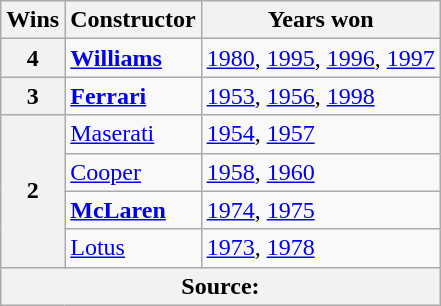<table class="wikitable">
<tr>
<th>Wins</th>
<th>Constructor</th>
<th>Years won</th>
</tr>
<tr>
<th>4</th>
<td><strong> <a href='#'>Williams</a></strong></td>
<td><a href='#'>1980</a>, <a href='#'>1995</a>, <a href='#'>1996</a>, <a href='#'>1997</a></td>
</tr>
<tr>
<th>3</th>
<td><strong> <a href='#'>Ferrari</a></strong></td>
<td><a href='#'>1953</a>, <a href='#'>1956</a>, <a href='#'>1998</a></td>
</tr>
<tr>
<th rowspan="4">2</th>
<td> <a href='#'>Maserati</a></td>
<td><a href='#'>1954</a>, <a href='#'>1957</a></td>
</tr>
<tr>
<td> <a href='#'>Cooper</a></td>
<td><a href='#'>1958</a>, <a href='#'>1960</a></td>
</tr>
<tr>
<td><strong> <a href='#'>McLaren</a></strong></td>
<td><a href='#'>1974</a>, <a href='#'>1975</a></td>
</tr>
<tr>
<td> <a href='#'>Lotus</a></td>
<td><a href='#'>1973</a>, <a href='#'>1978</a></td>
</tr>
<tr>
<th colspan="3">Source:</th>
</tr>
</table>
